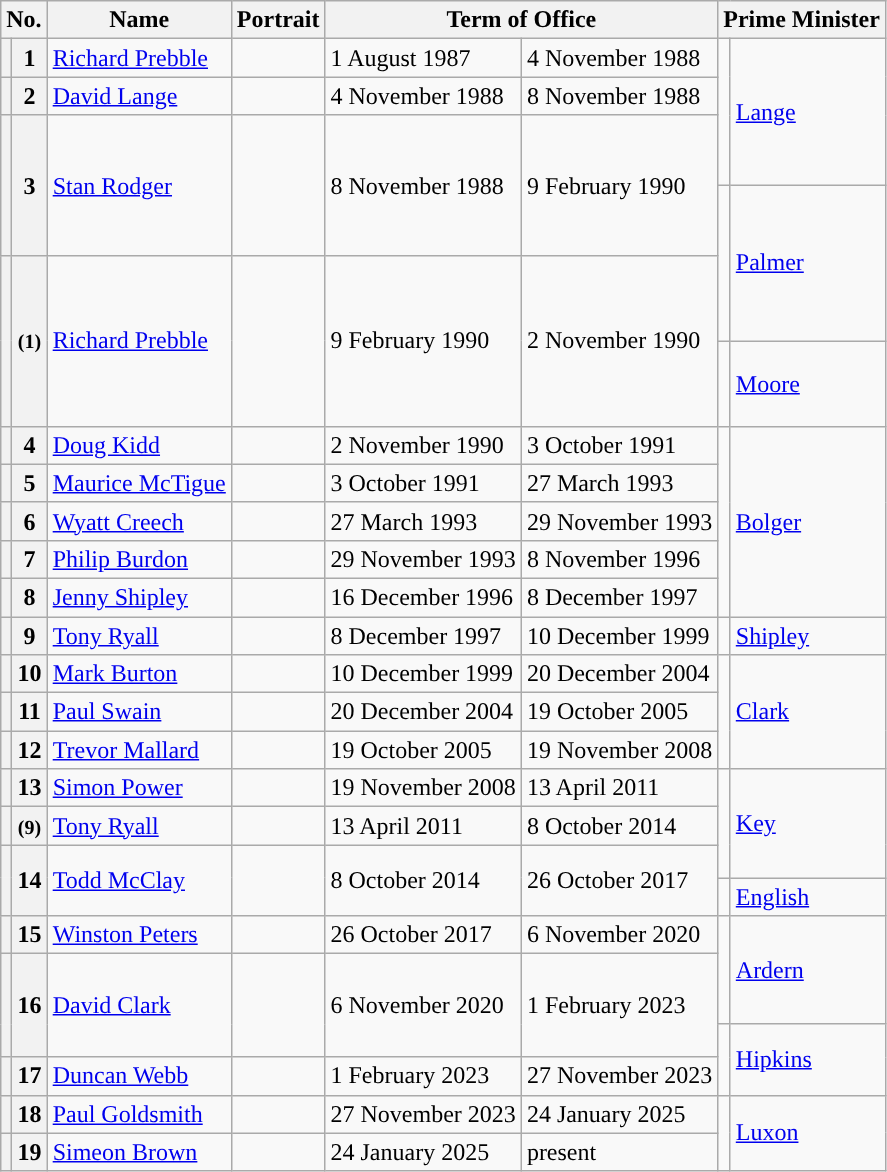<table class="wikitable">
<tr>
<th colspan=2>No.</th>
<th>Name</th>
<th>Portrait</th>
<th colspan=2>Term of Office</th>
<th colspan=2>Prime Minister</th>
</tr>
<tr>
<th style="color:inherit;background:"></th>
<th>1</th>
<td><a href='#'>Richard Prebble</a></td>
<td></td>
<td>1 August 1987</td>
<td>4 November 1988</td>
<td width=1 rowspan=3 style="color:inherit;background:"></td>
<td rowspan=3><a href='#'>Lange</a></td>
</tr>
<tr>
<th style="color:inherit;background:"></th>
<th>2</th>
<td><a href='#'>David Lange</a></td>
<td></td>
<td>4 November 1988</td>
<td>8 November 1988</td>
</tr>
<tr>
<th height=40 style="border-bottom:solid 0 grey; background:"></th>
<th rowspan=2>3</th>
<td rowspan=2><a href='#'>Stan Rodger</a></td>
<td rowspan=2></td>
<td rowspan=2>8 November 1988</td>
<td rowspan=2>9 February 1990</td>
</tr>
<tr>
<th height=40 style="border-top:solid 0 grey; background:"></th>
<td rowspan=2 style="color:inherit;background:"></td>
<td rowspan=2><a href='#'>Palmer</a></td>
</tr>
<tr>
<th height=50 style="border-bottom:solid 0 grey; background:"></th>
<th rowspan=2><small>(1)</small></th>
<td rowspan=2><a href='#'>Richard Prebble</a></td>
<td rowspan=2></td>
<td rowspan=2>9 February 1990</td>
<td rowspan=2>2 November 1990</td>
</tr>
<tr>
<th height=50 style="border-top:solid 0 grey; background:"></th>
<td style="color:inherit;background:"></td>
<td><a href='#'>Moore</a></td>
</tr>
<tr>
<th style="color:inherit;background:"></th>
<th>4</th>
<td><a href='#'>Doug Kidd</a></td>
<td></td>
<td>2 November 1990</td>
<td>3 October 1991</td>
<td rowspan=5 style="color:inherit;background:"></td>
<td rowspan=5><a href='#'>Bolger</a></td>
</tr>
<tr>
<th style="color:inherit;background:"></th>
<th>5</th>
<td><a href='#'>Maurice McTigue</a></td>
<td></td>
<td>3 October 1991</td>
<td>27 March 1993</td>
</tr>
<tr>
<th style="color:inherit;background:"></th>
<th>6</th>
<td><a href='#'>Wyatt Creech</a></td>
<td></td>
<td>27 March 1993</td>
<td>29 November 1993</td>
</tr>
<tr>
<th style="color:inherit;background:"></th>
<th>7</th>
<td><a href='#'>Philip Burdon</a></td>
<td></td>
<td>29 November 1993</td>
<td>8 November 1996</td>
</tr>
<tr>
<th style="color:inherit;background:"></th>
<th>8</th>
<td><a href='#'>Jenny Shipley</a></td>
<td></td>
<td>16 December 1996</td>
<td>8 December 1997</td>
</tr>
<tr>
<th style="color:inherit;background:"></th>
<th>9</th>
<td><a href='#'>Tony Ryall</a></td>
<td></td>
<td>8 December 1997</td>
<td>10 December 1999</td>
<td style="color:inherit;background:"></td>
<td><a href='#'>Shipley</a></td>
</tr>
<tr>
<th style="color:inherit;background:"></th>
<th>10</th>
<td><a href='#'>Mark Burton</a></td>
<td></td>
<td>10 December 1999</td>
<td>20 December 2004</td>
<td rowspan=3 style="color:inherit;background:"></td>
<td rowspan=3><a href='#'>Clark</a></td>
</tr>
<tr>
<th style="color:inherit;background:"></th>
<th>11</th>
<td><a href='#'>Paul Swain</a></td>
<td></td>
<td>20 December 2004</td>
<td>19 October 2005</td>
</tr>
<tr>
<th style="color:inherit;background:"></th>
<th>12</th>
<td><a href='#'>Trevor Mallard</a></td>
<td></td>
<td>19 October 2005</td>
<td>19 November 2008</td>
</tr>
<tr>
<th style="color:inherit;background:"></th>
<th>13</th>
<td><a href='#'>Simon Power</a></td>
<td></td>
<td>19 November 2008</td>
<td>13 April 2011</td>
<td rowspan="3" style="color:inherit;background:"></td>
<td rowspan="3"><a href='#'>Key</a></td>
</tr>
<tr>
<th style="color:inherit;background:"></th>
<th><small>(9)</small></th>
<td><a href='#'>Tony Ryall</a></td>
<td></td>
<td>13 April 2011</td>
<td>8 October 2014</td>
</tr>
<tr>
<th height=15 style="border-bottom:solid 0 grey; background:"></th>
<th rowspan="2">14</th>
<td rowspan="2"><a href='#'>Todd McClay</a></td>
<td rowspan="2"></td>
<td rowspan="2">8 October 2014</td>
<td rowspan="2">26 October 2017</td>
</tr>
<tr>
<th height=15 style="border-top:solid 0 grey; background:"></th>
<td style="color:inherit;background:"></td>
<td><a href='#'>English</a></td>
</tr>
<tr>
<th style="color:inherit;background:"></th>
<th>15</th>
<td><a href='#'>Winston Peters</a></td>
<td></td>
<td>26 October 2017</td>
<td>6 November 2020</td>
<td rowspan=2 height=15 style="border-top:solid 0 gray; background:"></td>
<td rowspan=2><a href='#'>Ardern</a></td>
</tr>
<tr>
<th height=40 style="border-bottom:solid 0 grey; background:"></th>
<th rowspan=2>16</th>
<td rowspan=2><a href='#'>David Clark</a></td>
<td rowspan=2></td>
<td rowspan=2>6 November 2020</td>
<td rowspan=2>1 February 2023</td>
</tr>
<tr>
<th height=15 style="border-top:solid 0 grey; background:"></th>
<td rowspan=2 style="color:inherit;background:"></td>
<td rowspan=2><a href='#'>Hipkins</a></td>
</tr>
<tr>
<th style="color:inherit;background:"></th>
<th>17</th>
<td><a href='#'>Duncan Webb</a></td>
<td></td>
<td>1 February 2023</td>
<td>27 November 2023</td>
</tr>
<tr>
<th style="color:inherit;background:"></th>
<th>18</th>
<td><a href='#'>Paul Goldsmith</a></td>
<td></td>
<td>27 November 2023</td>
<td>24 January 2025</td>
<td rowspan=2 style="color:inherit;background:"></td>
<td rowspan="2"><a href='#'>Luxon</a></td>
</tr>
<tr>
<th style="color:inherit;background:"></th>
<th>19</th>
<td><a href='#'>Simeon Brown</a></td>
<td></td>
<td>24 January 2025</td>
<td>present</td>
</tr>
</table>
